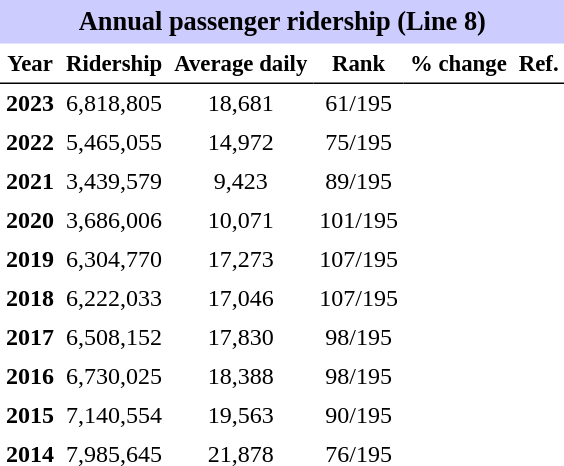<table class="toccolours" cellpadding="4" cellspacing="0" style="text-align:right;">
<tr>
<th colspan="6"  style="background-color:#ccf; background-color:#ccf; font-size:110%; text-align:center;">Annual passenger ridership (Line 8)</th>
</tr>
<tr style="font-size:95%; text-align:center">
<th style="border-bottom:1px solid black">Year</th>
<th style="border-bottom:1px solid black">Ridership</th>
<th style="border-bottom:1px solid black">Average daily</th>
<th style="border-bottom:1px solid black">Rank</th>
<th style="border-bottom:1px solid black">% change</th>
<th style="border-bottom:1px solid black">Ref.</th>
</tr>
<tr style="text-align:center;">
<td><strong>2023</strong></td>
<td>6,818,805</td>
<td>18,681</td>
<td>61/195</td>
<td></td>
<td></td>
</tr>
<tr style="text-align:center;">
<td><strong>2022</strong></td>
<td>5,465,055</td>
<td>14,972</td>
<td>75/195</td>
<td></td>
<td></td>
</tr>
<tr style="text-align:center;">
<td><strong>2021</strong></td>
<td>3,439,579</td>
<td>9,423</td>
<td>89/195</td>
<td></td>
<td></td>
</tr>
<tr style="text-align:center;">
<td><strong>2020</strong></td>
<td>3,686,006</td>
<td>10,071</td>
<td>101/195</td>
<td></td>
<td></td>
</tr>
<tr style="text-align:center;">
<td><strong>2019</strong></td>
<td>6,304,770</td>
<td>17,273</td>
<td>107/195</td>
<td></td>
<td></td>
</tr>
<tr style="text-align:center;">
<td><strong>2018</strong></td>
<td>6,222,033</td>
<td>17,046</td>
<td>107/195</td>
<td></td>
<td></td>
</tr>
<tr style="text-align:center;">
<td><strong>2017</strong></td>
<td>6,508,152</td>
<td>17,830</td>
<td>98/195</td>
<td></td>
<td></td>
</tr>
<tr style="text-align:center;">
<td><strong>2016</strong></td>
<td>6,730,025</td>
<td>18,388</td>
<td>98/195</td>
<td></td>
<td></td>
</tr>
<tr style="text-align:center;">
<td><strong>2015</strong></td>
<td>7,140,554</td>
<td>19,563</td>
<td>90/195</td>
<td></td>
<td></td>
</tr>
<tr style="text-align:center;">
<td><strong>2014</strong></td>
<td>7,985,645</td>
<td>21,878</td>
<td>76/195</td>
<td></td>
<td></td>
</tr>
</table>
